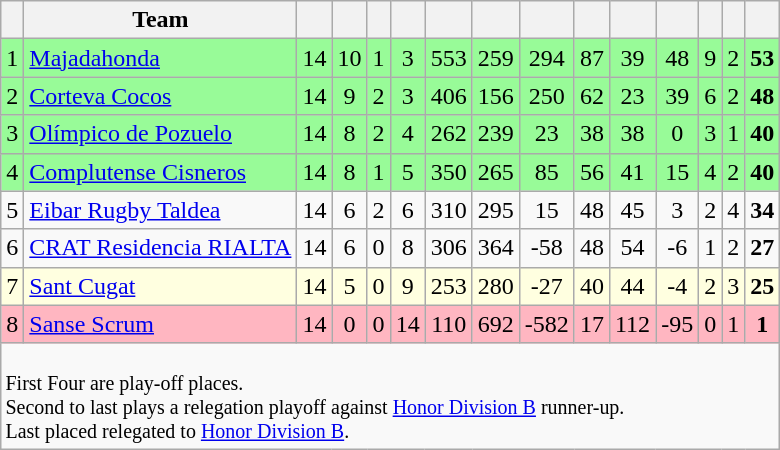<table class="wikitable" style="text-align:center;">
<tr>
<th></th>
<th>Team</th>
<th></th>
<th></th>
<th></th>
<th></th>
<th></th>
<th></th>
<th></th>
<th></th>
<th></th>
<th></th>
<th></th>
<th></th>
<th></th>
</tr>
<tr bgcolor=palegreen>
<td>1</td>
<td align="left"><a href='#'>Majadahonda</a></td>
<td>14</td>
<td>10</td>
<td>1</td>
<td>3</td>
<td>553</td>
<td>259</td>
<td>294</td>
<td>87</td>
<td>39</td>
<td>48</td>
<td>9</td>
<td>2</td>
<td><strong>53</strong></td>
</tr>
<tr bgcolor=palegreen>
<td>2</td>
<td align="left"><a href='#'>Corteva Cocos</a></td>
<td>14</td>
<td>9</td>
<td>2</td>
<td>3</td>
<td>406</td>
<td>156</td>
<td>250</td>
<td>62</td>
<td>23</td>
<td>39</td>
<td>6</td>
<td>2</td>
<td><strong>48</strong></td>
</tr>
<tr bgcolor=palegreen>
<td>3</td>
<td align="left"><a href='#'>Olímpico de Pozuelo</a></td>
<td>14</td>
<td>8</td>
<td>2</td>
<td>4</td>
<td>262</td>
<td>239</td>
<td>23</td>
<td>38</td>
<td>38</td>
<td>0</td>
<td>3</td>
<td>1</td>
<td><strong>40</strong></td>
</tr>
<tr bgcolor=palegreen>
<td>4</td>
<td align="left"><a href='#'>Complutense Cisneros</a></td>
<td>14</td>
<td>8</td>
<td>1</td>
<td>5</td>
<td>350</td>
<td>265</td>
<td>85</td>
<td>56</td>
<td>41</td>
<td>15</td>
<td>4</td>
<td>2</td>
<td><strong>40</strong></td>
</tr>
<tr>
<td>5</td>
<td align="left"><a href='#'>Eibar Rugby Taldea</a></td>
<td>14</td>
<td>6</td>
<td>2</td>
<td>6</td>
<td>310</td>
<td>295</td>
<td>15</td>
<td>48</td>
<td>45</td>
<td>3</td>
<td>2</td>
<td>4</td>
<td><strong>34</strong></td>
</tr>
<tr>
<td>6</td>
<td align="left"><a href='#'>CRAT Residencia RIALTA</a></td>
<td>14</td>
<td>6</td>
<td>0</td>
<td>8</td>
<td>306</td>
<td>364</td>
<td>-58</td>
<td>48</td>
<td>54</td>
<td>-6</td>
<td>1</td>
<td>2</td>
<td><strong>27</strong></td>
</tr>
<tr bgcolor=lightyellow>
<td>7</td>
<td align="left"><a href='#'>Sant Cugat</a></td>
<td>14</td>
<td>5</td>
<td>0</td>
<td>9</td>
<td>253</td>
<td>280</td>
<td>-27</td>
<td>40</td>
<td>44</td>
<td>-4</td>
<td>2</td>
<td>3</td>
<td><strong>25</strong></td>
</tr>
<tr bgcolor=lightpink>
<td>8</td>
<td align="left"><a href='#'>Sanse Scrum</a></td>
<td>14</td>
<td>0</td>
<td>0</td>
<td>14</td>
<td>110</td>
<td>692</td>
<td>-582</td>
<td>17</td>
<td>112</td>
<td>-95</td>
<td>0</td>
<td>1</td>
<td><strong>1</strong></td>
</tr>
<tr | style="text-align:left;" |>
<td colspan="15" style="border:0px; font-size:smaller"><br><span>First Four</span> are play-off places.
<br> <span>Second to last</span> plays a relegation playoff against <a href='#'>Honor Division B</a> runner-up.
<br> <span>Last placed</span> relegated to <a href='#'>Honor Division B</a>.</td>
</tr>
</table>
